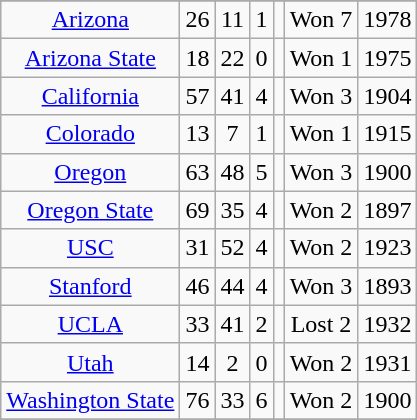<table class="wikitable" style="text-align:center">
<tr>
</tr>
<tr>
<td><a href='#'>Arizona</a></td>
<td>26</td>
<td>11</td>
<td>1</td>
<td></td>
<td>Won 7</td>
<td>1978</td>
</tr>
<tr>
<td><a href='#'>Arizona State</a></td>
<td>18</td>
<td>22</td>
<td>0</td>
<td></td>
<td>Won 1</td>
<td>1975</td>
</tr>
<tr>
<td><a href='#'>California</a></td>
<td>57</td>
<td>41</td>
<td>4</td>
<td></td>
<td>Won 3</td>
<td>1904</td>
</tr>
<tr>
<td><a href='#'>Colorado</a></td>
<td>13</td>
<td>7</td>
<td>1</td>
<td></td>
<td>Won 1</td>
<td>1915</td>
</tr>
<tr>
<td><a href='#'>Oregon</a></td>
<td>63</td>
<td>48</td>
<td>5</td>
<td></td>
<td>Won 3</td>
<td>1900</td>
</tr>
<tr>
<td><a href='#'>Oregon State</a></td>
<td>69</td>
<td>35</td>
<td>4</td>
<td></td>
<td>Won 2</td>
<td>1897</td>
</tr>
<tr>
<td><a href='#'>USC</a></td>
<td>31</td>
<td>52</td>
<td>4</td>
<td></td>
<td>Won 2</td>
<td>1923</td>
</tr>
<tr>
<td><a href='#'>Stanford</a></td>
<td>46</td>
<td>44</td>
<td>4</td>
<td></td>
<td>Won 3</td>
<td>1893</td>
</tr>
<tr>
<td><a href='#'>UCLA</a></td>
<td>33</td>
<td>41</td>
<td>2</td>
<td></td>
<td>Lost 2</td>
<td>1932</td>
</tr>
<tr>
<td><a href='#'>Utah</a></td>
<td>14</td>
<td>2</td>
<td>0</td>
<td></td>
<td>Won 2</td>
<td>1931</td>
</tr>
<tr>
<td><a href='#'>Washington State</a></td>
<td>76</td>
<td>33</td>
<td>6</td>
<td></td>
<td>Won 2</td>
<td>1900</td>
</tr>
<tr>
</tr>
</table>
